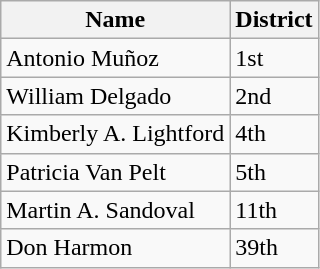<table class="wikitable">
<tr>
<th>Name</th>
<th>District</th>
</tr>
<tr>
<td>Antonio Muñoz</td>
<td>1st</td>
</tr>
<tr>
<td>William Delgado</td>
<td>2nd</td>
</tr>
<tr>
<td>Kimberly A. Lightford</td>
<td>4th</td>
</tr>
<tr>
<td>Patricia Van Pelt</td>
<td>5th</td>
</tr>
<tr>
<td>Martin A. Sandoval</td>
<td>11th</td>
</tr>
<tr>
<td>Don Harmon</td>
<td>39th</td>
</tr>
</table>
